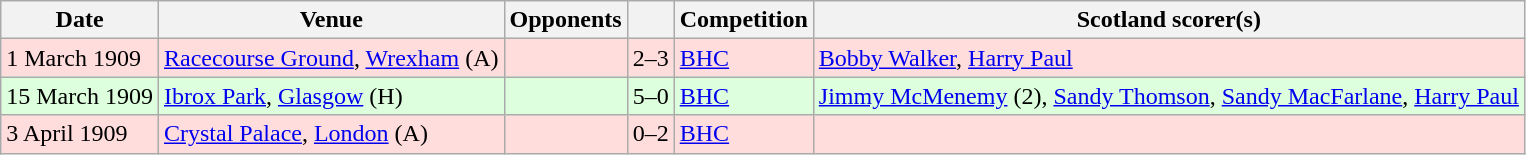<table class="wikitable">
<tr>
<th>Date</th>
<th>Venue</th>
<th>Opponents</th>
<th></th>
<th>Competition</th>
<th>Scotland scorer(s)</th>
</tr>
<tr bgcolor=#ffdddd>
<td>1 March 1909</td>
<td><a href='#'>Racecourse Ground</a>, <a href='#'>Wrexham</a> (A)</td>
<td></td>
<td align=center>2–3</td>
<td><a href='#'>BHC</a></td>
<td><a href='#'>Bobby Walker</a>, <a href='#'>Harry Paul</a></td>
</tr>
<tr bgcolor=#ddffdd>
<td>15 March 1909</td>
<td><a href='#'>Ibrox Park</a>, <a href='#'>Glasgow</a> (H)</td>
<td></td>
<td align=center>5–0</td>
<td><a href='#'>BHC</a></td>
<td><a href='#'>Jimmy McMenemy</a> (2), <a href='#'>Sandy Thomson</a>, <a href='#'>Sandy MacFarlane</a>, <a href='#'>Harry Paul</a></td>
</tr>
<tr bgcolor=#ffdddd>
<td>3 April 1909</td>
<td><a href='#'>Crystal Palace</a>, <a href='#'>London</a> (A)</td>
<td></td>
<td align=center>0–2</td>
<td><a href='#'>BHC</a></td>
<td></td>
</tr>
</table>
